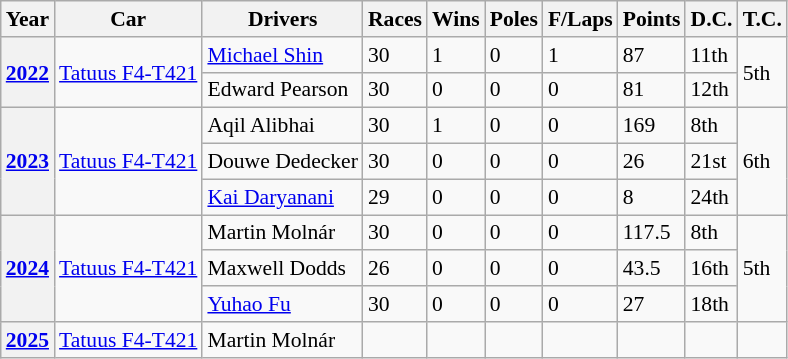<table class="wikitable" style="font-size:90%">
<tr>
<th>Year</th>
<th>Car</th>
<th>Drivers</th>
<th>Races</th>
<th>Wins</th>
<th>Poles</th>
<th>F/Laps</th>
<th>Points</th>
<th>D.C.</th>
<th>T.C.</th>
</tr>
<tr>
<th rowspan="2"><a href='#'>2022</a></th>
<td rowspan="2"><a href='#'>Tatuus F4-T421</a></td>
<td> <a href='#'>Michael Shin</a></td>
<td>30</td>
<td>1</td>
<td>0</td>
<td>1</td>
<td>87</td>
<td>11th</td>
<td rowspan="2">5th</td>
</tr>
<tr>
<td> Edward Pearson</td>
<td>30</td>
<td>0</td>
<td>0</td>
<td>0</td>
<td>81</td>
<td>12th</td>
</tr>
<tr>
<th rowspan="3"><a href='#'>2023</a></th>
<td rowspan="3"><a href='#'>Tatuus F4-T421</a></td>
<td> Aqil Alibhai</td>
<td>30</td>
<td>1</td>
<td>0</td>
<td>0</td>
<td>169</td>
<td>8th</td>
<td rowspan="3">6th</td>
</tr>
<tr>
<td> Douwe Dedecker</td>
<td>30</td>
<td>0</td>
<td>0</td>
<td>0</td>
<td>26</td>
<td>21st</td>
</tr>
<tr>
<td> <a href='#'>Kai Daryanani</a></td>
<td>29</td>
<td>0</td>
<td>0</td>
<td>0</td>
<td>8</td>
<td>24th</td>
</tr>
<tr>
<th rowspan="3"><a href='#'>2024</a></th>
<td rowspan="3"><a href='#'>Tatuus F4-T421</a></td>
<td> Martin Molnár</td>
<td>30</td>
<td>0</td>
<td>0</td>
<td>0</td>
<td>117.5</td>
<td>8th</td>
<td rowspan="3">5th</td>
</tr>
<tr>
<td> Maxwell Dodds</td>
<td>26</td>
<td>0</td>
<td>0</td>
<td>0</td>
<td>43.5</td>
<td>16th</td>
</tr>
<tr>
<td> <a href='#'>Yuhao Fu</a></td>
<td>30</td>
<td>0</td>
<td>0</td>
<td>0</td>
<td>27</td>
<td>18th</td>
</tr>
<tr>
<th><a href='#'>2025</a></th>
<td><a href='#'>Tatuus F4-T421</a></td>
<td> Martin Molnár</td>
<td></td>
<td></td>
<td></td>
<td></td>
<td></td>
<td></td>
<td></td>
</tr>
</table>
